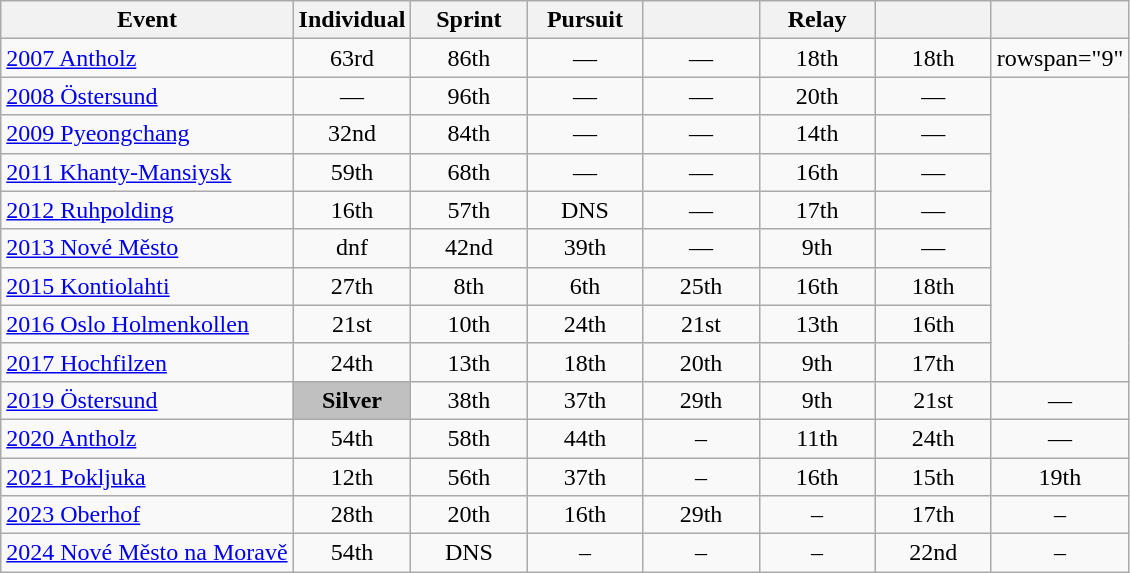<table class="wikitable" style="text-align: center;">
<tr ">
<th>Event</th>
<th style="width:70px;">Individual</th>
<th style="width:70px;">Sprint</th>
<th style="width:70px;">Pursuit</th>
<th style="width:70px;"></th>
<th style="width:70px;">Relay</th>
<th style="width:70px;"></th>
<th style="width:70px;"></th>
</tr>
<tr>
<td align=left> <a href='#'>2007 Antholz</a></td>
<td>63rd</td>
<td>86th</td>
<td>—</td>
<td>—</td>
<td>18th</td>
<td>18th</td>
<td>rowspan="9" </td>
</tr>
<tr>
<td align=left> <a href='#'>2008 Östersund</a></td>
<td>—</td>
<td>96th</td>
<td>—</td>
<td>—</td>
<td>20th</td>
<td>—</td>
</tr>
<tr>
<td align=left> <a href='#'>2009 Pyeongchang</a></td>
<td>32nd</td>
<td>84th</td>
<td>—</td>
<td>—</td>
<td>14th</td>
<td>—</td>
</tr>
<tr>
<td align=left> <a href='#'>2011 Khanty-Mansiysk</a></td>
<td>59th</td>
<td>68th</td>
<td>—</td>
<td>—</td>
<td>16th</td>
<td>—</td>
</tr>
<tr>
<td align=left> <a href='#'>2012 Ruhpolding</a></td>
<td>16th</td>
<td>57th</td>
<td>DNS</td>
<td>—</td>
<td>17th</td>
<td>—</td>
</tr>
<tr>
<td align=left> <a href='#'>2013 Nové Město</a></td>
<td>dnf</td>
<td>42nd</td>
<td>39th</td>
<td>—</td>
<td>9th</td>
<td>—</td>
</tr>
<tr>
<td align=left> <a href='#'>2015 Kontiolahti</a></td>
<td>27th</td>
<td>8th</td>
<td>6th</td>
<td>25th</td>
<td>16th</td>
<td>18th</td>
</tr>
<tr>
<td align=left> <a href='#'>2016 Oslo Holmenkollen</a></td>
<td>21st</td>
<td>10th</td>
<td>24th</td>
<td>21st</td>
<td>13th</td>
<td>16th</td>
</tr>
<tr>
<td align=left> <a href='#'>2017 Hochfilzen</a></td>
<td>24th</td>
<td>13th</td>
<td>18th</td>
<td>20th</td>
<td>9th</td>
<td>17th</td>
</tr>
<tr>
<td align=left> <a href='#'>2019 Östersund</a></td>
<td style="background:silver;"><strong>Silver</strong></td>
<td>38th</td>
<td>37th</td>
<td>29th</td>
<td>9th</td>
<td>21st</td>
<td>—</td>
</tr>
<tr>
<td align=left> <a href='#'>2020 Antholz</a></td>
<td>54th</td>
<td>58th</td>
<td>44th</td>
<td>–</td>
<td>11th</td>
<td>24th</td>
<td>—</td>
</tr>
<tr>
<td align=left> <a href='#'>2021 Pokljuka</a></td>
<td>12th</td>
<td>56th</td>
<td>37th</td>
<td>–</td>
<td>16th</td>
<td>15th</td>
<td>19th</td>
</tr>
<tr>
<td align=left> <a href='#'>2023 Oberhof</a></td>
<td>28th</td>
<td>20th</td>
<td>16th</td>
<td>29th</td>
<td>–</td>
<td>17th</td>
<td>–</td>
</tr>
<tr>
<td align=left> <a href='#'>2024 Nové Město na Moravě</a></td>
<td>54th</td>
<td>DNS</td>
<td>–</td>
<td>–</td>
<td>–</td>
<td>22nd</td>
<td>–</td>
</tr>
</table>
